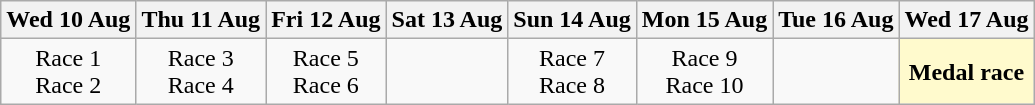<table class="wikitable" style="text-align: center;">
<tr>
<th>Wed 10 Aug</th>
<th>Thu 11 Aug</th>
<th>Fri 12 Aug</th>
<th>Sat 13 Aug</th>
<th>Sun 14 Aug</th>
<th>Mon 15 Aug</th>
<th>Tue 16 Aug</th>
<th>Wed 17 Aug</th>
</tr>
<tr>
<td>Race 1<br>Race 2</td>
<td>Race 3<br>Race 4</td>
<td>Race 5<br>Race 6</td>
<td></td>
<td>Race 7<br>Race 8</td>
<td>Race 9<br>Race 10</td>
<td></td>
<td style=background:lemonchiffon><strong>Medal race</strong></td>
</tr>
</table>
